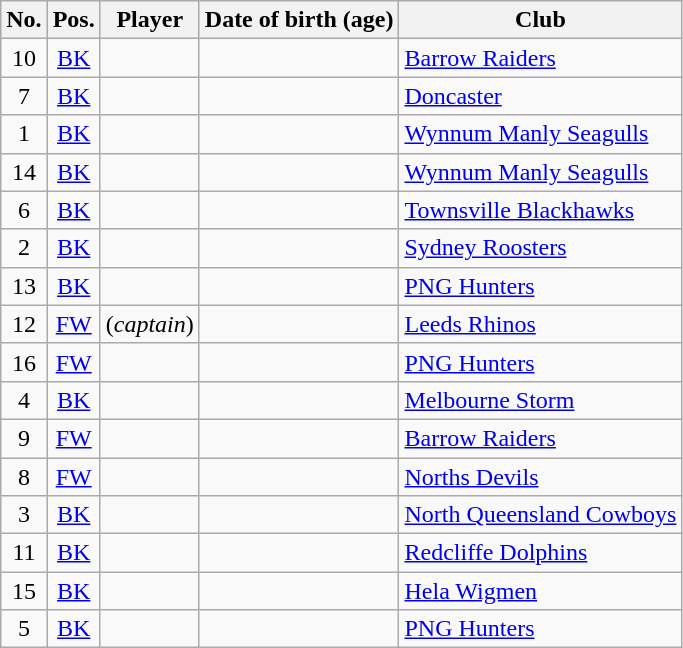<table class="wikitable sortable">
<tr>
<th>No.</th>
<th>Pos.</th>
<th>Player</th>
<th>Date of birth (age)</th>
<th>Club</th>
</tr>
<tr>
<td align=center>10</td>
<td align=center><a href='#'>BK</a></td>
<td></td>
<td></td>
<td> <a href='#'>Barrow Raiders</a></td>
</tr>
<tr>
<td align=center>7</td>
<td align=center><a href='#'>BK</a></td>
<td></td>
<td></td>
<td> <a href='#'>Doncaster</a></td>
</tr>
<tr>
<td align=center>1</td>
<td align=center><a href='#'>BK</a></td>
<td></td>
<td></td>
<td> <a href='#'>Wynnum Manly Seagulls</a></td>
</tr>
<tr>
<td align=center>14</td>
<td align=center><a href='#'>BK</a></td>
<td></td>
<td></td>
<td> <a href='#'>Wynnum Manly Seagulls</a></td>
</tr>
<tr>
<td align=center>6</td>
<td align=center><a href='#'>BK</a></td>
<td></td>
<td></td>
<td> <a href='#'>Townsville Blackhawks</a></td>
</tr>
<tr>
<td align=center>2</td>
<td align=center><a href='#'>BK</a></td>
<td></td>
<td></td>
<td> <a href='#'>Sydney Roosters</a></td>
</tr>
<tr>
<td align=center>13</td>
<td align=center><a href='#'>BK</a></td>
<td></td>
<td></td>
<td> <a href='#'>PNG Hunters</a></td>
</tr>
<tr>
<td align=center>12</td>
<td align=center><a href='#'>FW</a></td>
<td> (<em>captain</em>)</td>
<td></td>
<td> <a href='#'>Leeds Rhinos</a></td>
</tr>
<tr>
<td align=center>16</td>
<td align=center><a href='#'>FW</a></td>
<td></td>
<td></td>
<td> <a href='#'>PNG Hunters</a></td>
</tr>
<tr>
<td align=center>4</td>
<td align=center><a href='#'>BK</a></td>
<td></td>
<td></td>
<td> <a href='#'>Melbourne Storm</a></td>
</tr>
<tr>
<td align=center>9</td>
<td align=center><a href='#'>FW</a></td>
<td></td>
<td></td>
<td> <a href='#'>Barrow Raiders</a></td>
</tr>
<tr>
<td align=center>8</td>
<td align=center><a href='#'>FW</a></td>
<td></td>
<td></td>
<td> <a href='#'>Norths Devils</a></td>
</tr>
<tr>
<td align=center>3</td>
<td align=center><a href='#'>BK</a></td>
<td></td>
<td></td>
<td> <a href='#'>North Queensland Cowboys</a></td>
</tr>
<tr>
<td align=center>11</td>
<td align=center><a href='#'>BK</a></td>
<td></td>
<td></td>
<td> <a href='#'>Redcliffe Dolphins</a></td>
</tr>
<tr>
<td align=center>15</td>
<td align=center><a href='#'>BK</a></td>
<td></td>
<td></td>
<td> <a href='#'>Hela Wigmen</a></td>
</tr>
<tr>
<td align=center>5</td>
<td align=center><a href='#'>BK</a></td>
<td></td>
<td></td>
<td> <a href='#'>PNG Hunters</a></td>
</tr>
</table>
